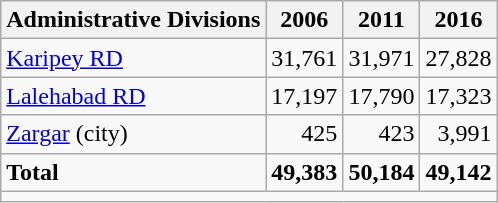<table class="wikitable">
<tr>
<th>Administrative Divisions</th>
<th>2006</th>
<th>2011</th>
<th>2016</th>
</tr>
<tr>
<td><a href='#'>Karipey RD</a></td>
<td style="text-align: right;">31,761</td>
<td style="text-align: right;">31,971</td>
<td style="text-align: right;">27,828</td>
</tr>
<tr>
<td><a href='#'>Lalehabad RD</a></td>
<td style="text-align: right;">17,197</td>
<td style="text-align: right;">17,790</td>
<td style="text-align: right;">17,323</td>
</tr>
<tr>
<td><a href='#'>Zargar</a> (city)</td>
<td style="text-align: right;">425</td>
<td style="text-align: right;">423</td>
<td style="text-align: right;">3,991</td>
</tr>
<tr>
<td><strong>Total</strong></td>
<td style="text-align: right;"><strong>49,383</strong></td>
<td style="text-align: right;"><strong>50,184</strong></td>
<td style="text-align: right;"><strong>49,142</strong></td>
</tr>
<tr>
<td colspan=4></td>
</tr>
</table>
